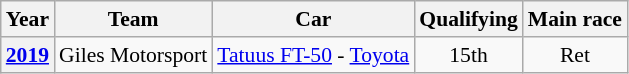<table class="wikitable" style="text-align:center; font-size:90%">
<tr>
<th>Year</th>
<th>Team</th>
<th>Car</th>
<th>Qualifying</th>
<th>Main race</th>
</tr>
<tr>
<th><a href='#'>2019</a></th>
<td align="left"> Giles Motorsport</td>
<td align="left"><a href='#'>Tatuus FT-50</a> - <a href='#'>Toyota</a></td>
<td>15th</td>
<td>Ret</td>
</tr>
</table>
